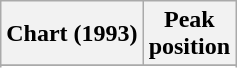<table class="wikitable sortable plainrowheaders" style="text-align:center">
<tr>
<th scope="col">Chart (1993)</th>
<th scope="col">Peak<br>position</th>
</tr>
<tr>
</tr>
<tr>
</tr>
</table>
